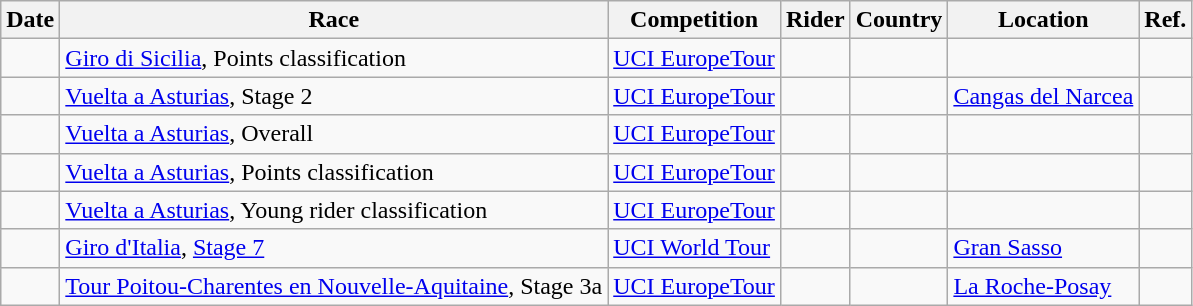<table class="wikitable sortable">
<tr>
<th>Date</th>
<th>Race</th>
<th>Competition</th>
<th>Rider</th>
<th>Country</th>
<th>Location</th>
<th class="unsortable">Ref.</th>
</tr>
<tr>
<td></td>
<td><a href='#'>Giro di Sicilia</a>, Points classification</td>
<td><a href='#'>UCI EuropeTour</a></td>
<td></td>
<td></td>
<td></td>
<td align="center"></td>
</tr>
<tr>
<td></td>
<td><a href='#'>Vuelta a Asturias</a>, Stage 2</td>
<td><a href='#'>UCI EuropeTour</a></td>
<td></td>
<td></td>
<td><a href='#'>Cangas del Narcea</a></td>
<td align="center"></td>
</tr>
<tr>
<td></td>
<td><a href='#'>Vuelta a Asturias</a>, Overall</td>
<td><a href='#'>UCI EuropeTour</a></td>
<td></td>
<td></td>
<td></td>
<td align="center"></td>
</tr>
<tr>
<td></td>
<td><a href='#'>Vuelta a Asturias</a>, Points classification</td>
<td><a href='#'>UCI EuropeTour</a></td>
<td></td>
<td></td>
<td></td>
<td align="center"></td>
</tr>
<tr>
<td></td>
<td><a href='#'>Vuelta a Asturias</a>, Young rider classification</td>
<td><a href='#'>UCI EuropeTour</a></td>
<td></td>
<td></td>
<td></td>
<td align="center"></td>
</tr>
<tr>
<td></td>
<td><a href='#'>Giro d'Italia</a>, <a href='#'>Stage 7</a></td>
<td><a href='#'>UCI World Tour</a></td>
<td></td>
<td></td>
<td><a href='#'>Gran Sasso</a></td>
<td align="center"></td>
</tr>
<tr>
<td></td>
<td><a href='#'>Tour Poitou-Charentes en Nouvelle-Aquitaine</a>, Stage 3a</td>
<td><a href='#'>UCI EuropeTour</a></td>
<td></td>
<td></td>
<td><a href='#'>La Roche-Posay</a></td>
<td align="center"></td>
</tr>
</table>
